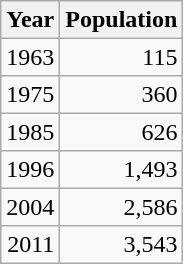<table class="wikitable" style="line-height:1.1em;">
<tr>
<th>Year</th>
<th>Population</th>
</tr>
<tr align="right">
<td>1963</td>
<td>115</td>
</tr>
<tr align="right">
<td>1975</td>
<td>360</td>
</tr>
<tr align="right">
<td>1985</td>
<td>626</td>
</tr>
<tr align="right">
<td>1996</td>
<td>1,493</td>
</tr>
<tr align="right">
<td>2004</td>
<td>2,586</td>
</tr>
<tr align="right">
<td>2011</td>
<td>3,543</td>
</tr>
</table>
